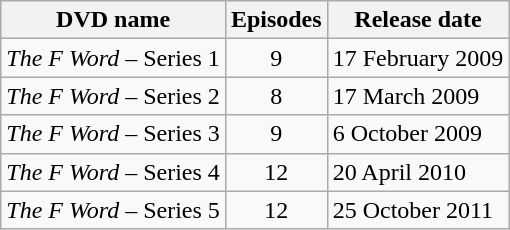<table class="wikitable">
<tr>
<th>DVD name</th>
<th>Episodes</th>
<th>Release date</th>
</tr>
<tr>
<td><em>The F Word</em> – Series 1</td>
<td align="center">9</td>
<td>17 February 2009</td>
</tr>
<tr>
<td><em>The F Word</em> – Series 2</td>
<td align="center">8</td>
<td>17 March 2009</td>
</tr>
<tr>
<td><em>The F Word</em> – Series 3</td>
<td align="center">9</td>
<td>6 October 2009</td>
</tr>
<tr>
<td><em>The F Word</em> – Series 4</td>
<td align="center">12</td>
<td>20 April 2010</td>
</tr>
<tr>
<td><em>The F Word</em> – Series 5</td>
<td align="center">12</td>
<td>25 October 2011</td>
</tr>
</table>
